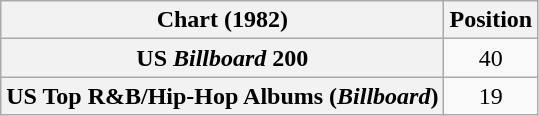<table class="wikitable sortable plainrowheaders" style="text-align:center">
<tr>
<th scope="col">Chart (1982)</th>
<th scope="col">Position</th>
</tr>
<tr>
<th scope="row">US <em>Billboard</em> 200</th>
<td>40</td>
</tr>
<tr>
<th scope="row">US Top R&B/Hip-Hop Albums (<em>Billboard</em>)</th>
<td>19</td>
</tr>
</table>
